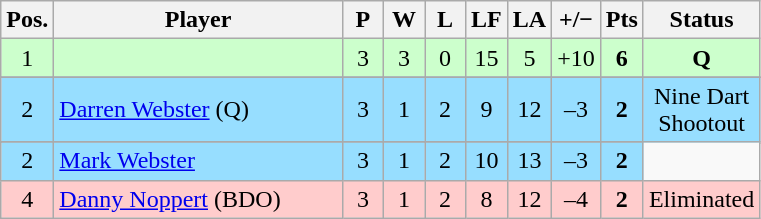<table class="wikitable" style="text-align:center; margin: 1em auto 1em auto, align:left">
<tr>
<th width=20>Pos.</th>
<th width=185>Player</th>
<th width=20>P</th>
<th width=20>W</th>
<th width=20>L</th>
<th width=20>LF</th>
<th width=20>LA</th>
<th width=25>+/−</th>
<th width=20>Pts</th>
<th width=70>Status</th>
</tr>
<tr style="background:#CCFFCC;">
<td>1</td>
<td align=left></td>
<td>3</td>
<td>3</td>
<td>0</td>
<td>15</td>
<td>5</td>
<td>+10</td>
<td><strong>6</strong></td>
<td><strong>Q</strong></td>
</tr>
<tr>
</tr>
<tr style="background:#97DEFF;">
<td>2</td>
<td align=left> <a href='#'>Darren Webster</a> (Q)</td>
<td>3</td>
<td>1</td>
<td>2</td>
<td>9</td>
<td>12</td>
<td>–3</td>
<td><strong>2</strong></td>
<td rowspan=2>Nine Dart Shootout</td>
</tr>
<tr>
</tr>
<tr style="background:#97DEFF;">
<td>2</td>
<td align=left> <a href='#'>Mark Webster</a></td>
<td>3</td>
<td>1</td>
<td>2</td>
<td>10</td>
<td>13</td>
<td>–3</td>
<td><strong>2</strong></td>
</tr>
<tr style="background:#FFCCCC;">
<td>4</td>
<td align=left> <a href='#'>Danny Noppert</a> (BDO)</td>
<td>3</td>
<td>1</td>
<td>2</td>
<td>8</td>
<td>12</td>
<td>–4</td>
<td><strong>2</strong></td>
<td>Eliminated</td>
</tr>
</table>
